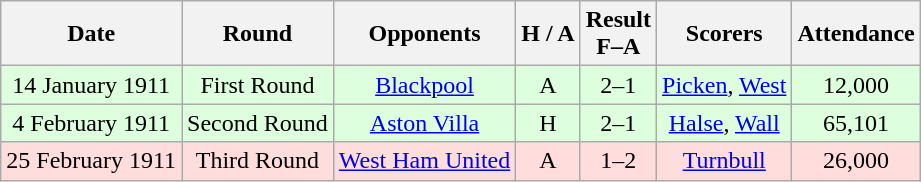<table class="wikitable" style="text-align:center">
<tr>
<th>Date</th>
<th>Round</th>
<th>Opponents</th>
<th>H / A</th>
<th>Result<br>F–A</th>
<th>Scorers</th>
<th>Attendance</th>
</tr>
<tr bgcolor="#ddffdd">
<td>14 January 1911</td>
<td>First Round</td>
<td><a href='#'>Blackpool</a></td>
<td>A</td>
<td>2–1</td>
<td><a href='#'>Picken</a>, <a href='#'>West</a></td>
<td>12,000</td>
</tr>
<tr bgcolor="#ddffdd">
<td>4 February 1911</td>
<td>Second Round</td>
<td><a href='#'>Aston Villa</a></td>
<td>H</td>
<td>2–1</td>
<td><a href='#'>Halse</a>, <a href='#'>Wall</a></td>
<td>65,101</td>
</tr>
<tr bgcolor="#ffdddd">
<td>25 February 1911</td>
<td>Third Round</td>
<td><a href='#'>West Ham United</a></td>
<td>A</td>
<td>1–2</td>
<td><a href='#'>Turnbull</a></td>
<td>26,000</td>
</tr>
</table>
